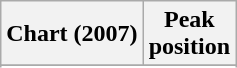<table class="wikitable sortable plainrowheaders" style="text-align:center">
<tr>
<th scope="col">Chart (2007)</th>
<th scope="col">Peak<br>position</th>
</tr>
<tr>
</tr>
<tr>
</tr>
<tr>
</tr>
<tr>
</tr>
</table>
